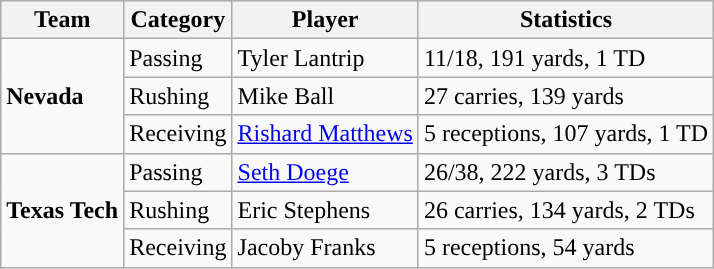<table class="wikitable" style="float: left;">
<tr>
<th>Team</th>
<th>Category</th>
<th>Player</th>
<th>Statistics</th>
</tr>
<tr>
<td rowspan=3><strong>Nevada</strong></td>
<td>Passing</td>
<td>Tyler Lantrip</td>
<td>11/18, 191 yards, 1 TD</td>
</tr>
<tr>
<td>Rushing</td>
<td>Mike Ball</td>
<td>27 carries, 139 yards</td>
</tr>
<tr>
<td>Receiving</td>
<td><a href='#'>Rishard Matthews</a></td>
<td>5 receptions, 107 yards, 1 TD</td>
</tr>
<tr>
<td rowspan=3><strong>Texas Tech</strong></td>
<td>Passing</td>
<td><a href='#'>Seth Doege</a></td>
<td>26/38, 222 yards, 3 TDs</td>
</tr>
<tr>
<td>Rushing</td>
<td>Eric Stephens</td>
<td>26 carries, 134 yards, 2 TDs</td>
</tr>
<tr>
<td>Receiving</td>
<td>Jacoby Franks</td>
<td>5 receptions, 54 yards</td>
</tr>
</table>
